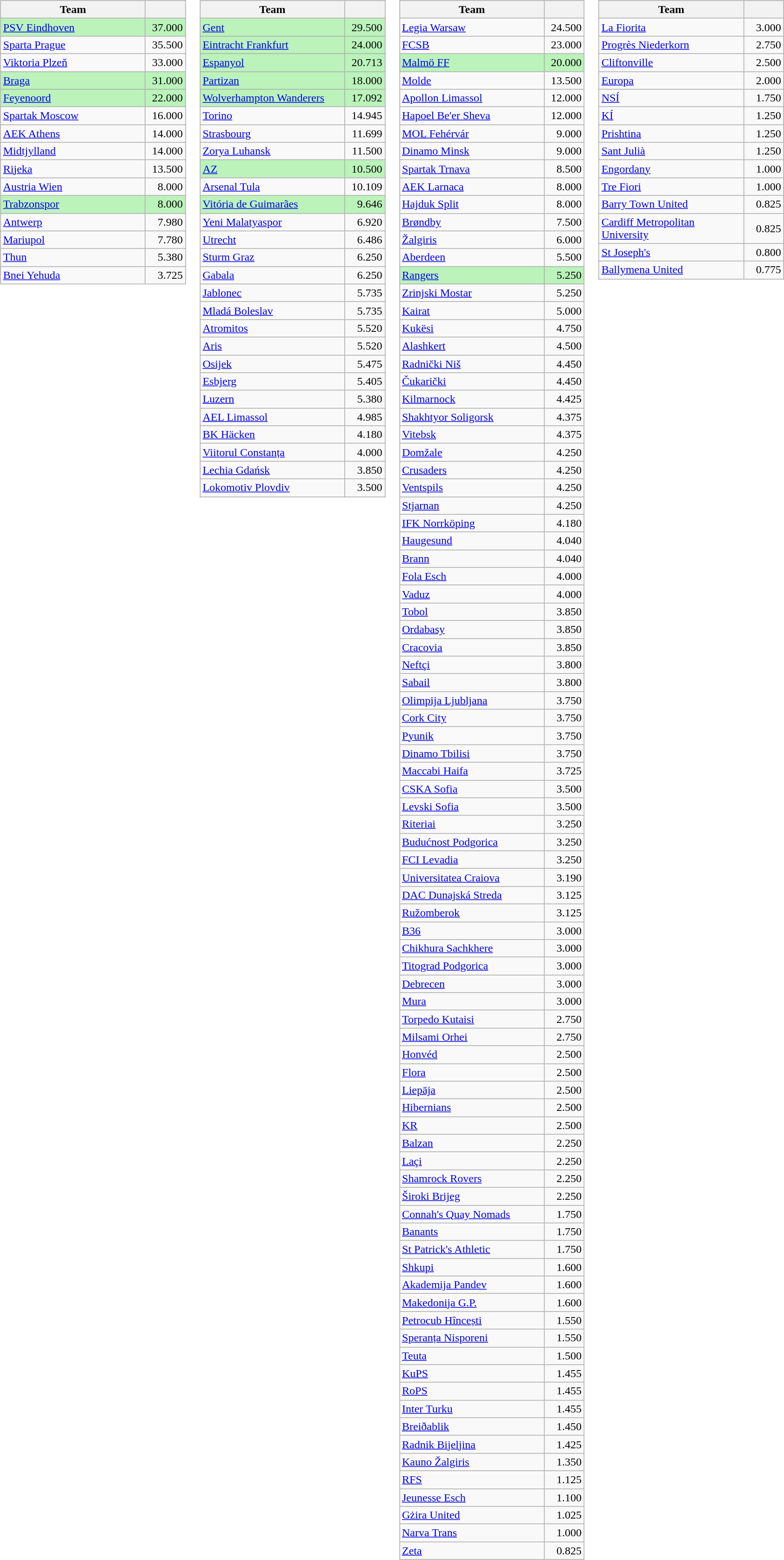<table>
<tr valign=top>
<td><br><table class="wikitable">
<tr>
<th width=200>Team</th>
<th width=50></th>
</tr>
<tr bgcolor=#BBF3BB>
<td> <a href='#'>PSV Eindhoven</a></td>
<td align=right>37.000</td>
</tr>
<tr>
<td> <a href='#'>Sparta Prague</a></td>
<td align=right>35.500</td>
</tr>
<tr>
<td> <a href='#'>Viktoria Plzeň</a></td>
<td align=right>33.000</td>
</tr>
<tr bgcolor=#BBF3BB>
<td> <a href='#'>Braga</a></td>
<td align=right>31.000</td>
</tr>
<tr bgcolor=#BBF3BB>
<td> <a href='#'>Feyenoord</a></td>
<td align=right>22.000</td>
</tr>
<tr>
<td> <a href='#'>Spartak Moscow</a></td>
<td align=right>16.000</td>
</tr>
<tr>
<td> <a href='#'>AEK Athens</a></td>
<td align=right>14.000</td>
</tr>
<tr>
<td> <a href='#'>Midtjylland</a></td>
<td align=right>14.000</td>
</tr>
<tr>
<td> <a href='#'>Rijeka</a></td>
<td align=right>13.500</td>
</tr>
<tr>
<td> <a href='#'>Austria Wien</a></td>
<td align=right>8.000</td>
</tr>
<tr bgcolor=#BBF3BB>
<td> <a href='#'>Trabzonspor</a></td>
<td align=right>8.000</td>
</tr>
<tr>
<td> <a href='#'>Antwerp</a></td>
<td align=right>7.980</td>
</tr>
<tr>
<td> <a href='#'>Mariupol</a></td>
<td align=right>7.780</td>
</tr>
<tr>
<td> <a href='#'>Thun</a></td>
<td align=right>5.380</td>
</tr>
<tr>
<td> <a href='#'>Bnei Yehuda</a></td>
<td align=right>3.725</td>
</tr>
</table>
</td>
<td><br><table class="wikitable">
<tr>
<th width=200>Team</th>
<th width=50></th>
</tr>
<tr bgcolor=#BBF3BB>
<td> <a href='#'>Gent</a></td>
<td align=right>29.500</td>
</tr>
<tr bgcolor=#BBF3BB>
<td> <a href='#'>Eintracht Frankfurt</a></td>
<td align=right>24.000</td>
</tr>
<tr bgcolor=#BBF3BB>
<td> <a href='#'>Espanyol</a></td>
<td align=right>20.713</td>
</tr>
<tr bgcolor=#BBF3BB>
<td> <a href='#'>Partizan</a></td>
<td align=right>18.000</td>
</tr>
<tr bgcolor=#BBF3BB>
<td> <a href='#'>Wolverhampton Wanderers</a></td>
<td align=right>17.092</td>
</tr>
<tr>
<td> <a href='#'>Torino</a></td>
<td align=right>14.945</td>
</tr>
<tr>
<td> <a href='#'>Strasbourg</a></td>
<td align=right>11.699</td>
</tr>
<tr>
<td> <a href='#'>Zorya Luhansk</a></td>
<td align=right>11.500</td>
</tr>
<tr bgcolor=#BBF3BB>
<td> <a href='#'>AZ</a></td>
<td align=right>10.500</td>
</tr>
<tr>
<td> <a href='#'>Arsenal Tula</a></td>
<td align=right>10.109</td>
</tr>
<tr bgcolor=#BBF3BB>
<td> <a href='#'>Vitória de Guimarães</a></td>
<td align=right>9.646</td>
</tr>
<tr>
<td> <a href='#'>Yeni Malatyaspor</a></td>
<td align=right>6.920</td>
</tr>
<tr>
<td> <a href='#'>Utrecht</a></td>
<td align=right>6.486</td>
</tr>
<tr>
<td> <a href='#'>Sturm Graz</a></td>
<td align=right>6.250</td>
</tr>
<tr>
<td> <a href='#'>Gabala</a></td>
<td align=right>6.250</td>
</tr>
<tr>
<td> <a href='#'>Jablonec</a></td>
<td align=right>5.735</td>
</tr>
<tr>
<td> <a href='#'>Mladá Boleslav</a></td>
<td align=right>5.735</td>
</tr>
<tr>
<td> <a href='#'>Atromitos</a></td>
<td align=right>5.520</td>
</tr>
<tr>
<td> <a href='#'>Aris</a></td>
<td align=right>5.520</td>
</tr>
<tr>
<td> <a href='#'>Osijek</a></td>
<td align=right>5.475</td>
</tr>
<tr>
<td> <a href='#'>Esbjerg</a></td>
<td align=right>5.405</td>
</tr>
<tr>
<td> <a href='#'>Luzern</a></td>
<td align=right>5.380</td>
</tr>
<tr>
<td> <a href='#'>AEL Limassol</a></td>
<td align=right>4.985</td>
</tr>
<tr>
<td> <a href='#'>BK Häcken</a></td>
<td align=right>4.180</td>
</tr>
<tr>
<td> <a href='#'>Viitorul Constanța</a></td>
<td align=right>4.000</td>
</tr>
<tr>
<td> <a href='#'>Lechia Gdańsk</a></td>
<td align=right>3.850</td>
</tr>
<tr>
<td> <a href='#'>Lokomotiv Plovdiv</a></td>
<td align=right>3.500</td>
</tr>
</table>
</td>
<td><br><table class="wikitable">
<tr>
<th width=200>Team</th>
<th width=50></th>
</tr>
<tr>
<td> <a href='#'>Legia Warsaw</a></td>
<td align=right>24.500</td>
</tr>
<tr>
<td> <a href='#'>FCSB</a></td>
<td align=right>23.000</td>
</tr>
<tr bgcolor=#BBF3BB>
<td> <a href='#'>Malmö FF</a></td>
<td align=right>20.000</td>
</tr>
<tr>
<td> <a href='#'>Molde</a></td>
<td align=right>13.500</td>
</tr>
<tr>
<td> <a href='#'>Apollon Limassol</a></td>
<td align=right>12.000</td>
</tr>
<tr>
<td> <a href='#'>Hapoel Be'er Sheva</a></td>
<td align=right>12.000</td>
</tr>
<tr>
<td> <a href='#'>MOL Fehérvár</a></td>
<td align=right>9.000</td>
</tr>
<tr>
<td> <a href='#'>Dinamo Minsk</a></td>
<td align=right>9.000</td>
</tr>
<tr>
<td> <a href='#'>Spartak Trnava</a></td>
<td align=right>8.500</td>
</tr>
<tr b>
<td> <a href='#'>AEK Larnaca</a></td>
<td align=right>8.000</td>
</tr>
<tr>
<td> <a href='#'>Hajduk Split</a></td>
<td align=right>8.000</td>
</tr>
<tr>
<td> <a href='#'>Brøndby</a></td>
<td align=right>7.500</td>
</tr>
<tr>
<td> <a href='#'>Žalgiris</a></td>
<td align=right>6.000</td>
</tr>
<tr>
<td> <a href='#'>Aberdeen</a></td>
<td align=right>5.500</td>
</tr>
<tr bgcolor=#BBF3BB>
<td> <a href='#'>Rangers</a></td>
<td align=right>5.250</td>
</tr>
<tr>
<td> <a href='#'>Zrinjski Mostar</a></td>
<td align=right>5.250</td>
</tr>
<tr>
<td> <a href='#'>Kairat</a></td>
<td align=right>5.000</td>
</tr>
<tr>
<td> <a href='#'>Kukësi</a></td>
<td align=right>4.750</td>
</tr>
<tr>
<td> <a href='#'>Alashkert</a></td>
<td align=right>4.500</td>
</tr>
<tr>
<td> <a href='#'>Radnički Niš</a></td>
<td align=right>4.450</td>
</tr>
<tr>
<td> <a href='#'>Čukarički</a></td>
<td align=right>4.450</td>
</tr>
<tr>
<td> <a href='#'>Kilmarnock</a></td>
<td align=right>4.425</td>
</tr>
<tr>
<td> <a href='#'>Shakhtyor Soligorsk</a></td>
<td align=right>4.375</td>
</tr>
<tr>
<td> <a href='#'>Vitebsk</a></td>
<td align=right>4.375</td>
</tr>
<tr>
<td> <a href='#'>Domžale</a></td>
<td align=right>4.250</td>
</tr>
<tr>
<td> <a href='#'>Crusaders</a></td>
<td align=right>4.250</td>
</tr>
<tr>
<td> <a href='#'>Ventspils</a></td>
<td align=right>4.250</td>
</tr>
<tr>
<td> <a href='#'>Stjarnan</a></td>
<td align=right>4.250</td>
</tr>
<tr>
<td> <a href='#'>IFK Norrköping</a></td>
<td align=right>4.180</td>
</tr>
<tr>
<td> <a href='#'>Haugesund</a></td>
<td align=right>4.040</td>
</tr>
<tr>
<td> <a href='#'>Brann</a></td>
<td align=right>4.040</td>
</tr>
<tr>
<td> <a href='#'>Fola Esch</a></td>
<td align=right>4.000</td>
</tr>
<tr>
<td> <a href='#'>Vaduz</a></td>
<td align=right>4.000</td>
</tr>
<tr>
<td> <a href='#'>Tobol</a></td>
<td align=right>3.850</td>
</tr>
<tr>
<td> <a href='#'>Ordabasy</a></td>
<td align=right>3.850</td>
</tr>
<tr>
<td> <a href='#'>Cracovia</a></td>
<td align=right>3.850</td>
</tr>
<tr>
<td> <a href='#'>Neftçi</a></td>
<td align=right>3.800</td>
</tr>
<tr>
<td> <a href='#'>Sabail</a></td>
<td align=right>3.800</td>
</tr>
<tr>
<td> <a href='#'>Olimpija Ljubljana</a></td>
<td align=right>3.750</td>
</tr>
<tr>
<td> <a href='#'>Cork City</a></td>
<td align=right>3.750</td>
</tr>
<tr>
<td> <a href='#'>Pyunik</a></td>
<td align=right>3.750</td>
</tr>
<tr>
<td> <a href='#'>Dinamo Tbilisi</a></td>
<td align=right>3.750</td>
</tr>
<tr>
<td> <a href='#'>Maccabi Haifa</a></td>
<td align=right>3.725</td>
</tr>
<tr>
<td> <a href='#'>CSKA Sofia</a></td>
<td align=right>3.500</td>
</tr>
<tr>
<td> <a href='#'>Levski Sofia</a></td>
<td align=right>3.500</td>
</tr>
<tr>
<td> <a href='#'>Riteriai</a></td>
<td align=right>3.250</td>
</tr>
<tr>
<td> <a href='#'>Budućnost Podgorica</a></td>
<td align=right>3.250</td>
</tr>
<tr>
<td> <a href='#'>FCI Levadia</a></td>
<td align=right>3.250</td>
</tr>
<tr>
<td> <a href='#'>Universitatea Craiova</a></td>
<td align=right>3.190</td>
</tr>
<tr>
<td> <a href='#'>DAC Dunajská Streda</a></td>
<td align=right>3.125</td>
</tr>
<tr>
<td> <a href='#'>Ružomberok</a></td>
<td align=right>3.125</td>
</tr>
<tr>
<td> <a href='#'>B36</a></td>
<td align=right>3.000</td>
</tr>
<tr>
<td> <a href='#'>Chikhura Sachkhere</a></td>
<td align=right>3.000</td>
</tr>
<tr>
<td> <a href='#'>Titograd Podgorica</a></td>
<td align=right>3.000</td>
</tr>
<tr>
<td> <a href='#'>Debrecen</a></td>
<td align=right>3.000</td>
</tr>
<tr>
<td> <a href='#'>Mura</a></td>
<td align=right>3.000</td>
</tr>
<tr>
<td> <a href='#'>Torpedo Kutaisi</a></td>
<td align=right>2.750</td>
</tr>
<tr>
<td> <a href='#'>Milsami Orhei</a></td>
<td align=right>2.750</td>
</tr>
<tr>
<td> <a href='#'>Honvéd</a></td>
<td align=right>2.500</td>
</tr>
<tr>
<td> <a href='#'>Flora</a></td>
<td align=right>2.500</td>
</tr>
<tr>
<td> <a href='#'>Liepāja</a></td>
<td align=right>2.500</td>
</tr>
<tr>
<td> <a href='#'>Hibernians</a></td>
<td align=right>2.500</td>
</tr>
<tr>
<td> <a href='#'>KR</a></td>
<td align=right>2.500</td>
</tr>
<tr>
<td> <a href='#'>Balzan</a></td>
<td align=right>2.250</td>
</tr>
<tr>
<td> <a href='#'>Laçi</a></td>
<td align=right>2.250</td>
</tr>
<tr>
<td> <a href='#'>Shamrock Rovers</a></td>
<td align=right>2.250</td>
</tr>
<tr>
<td> <a href='#'>Široki Brijeg</a></td>
<td align=right>2.250</td>
</tr>
<tr>
<td> <a href='#'>Connah's Quay Nomads</a></td>
<td align=right>1.750</td>
</tr>
<tr>
<td> <a href='#'>Banants</a></td>
<td align=right>1.750</td>
</tr>
<tr>
<td> <a href='#'>St Patrick's Athletic</a></td>
<td align=right>1.750</td>
</tr>
<tr>
<td> <a href='#'>Shkupi</a></td>
<td align=right>1.600</td>
</tr>
<tr>
<td> <a href='#'>Akademija Pandev</a></td>
<td align=right>1.600</td>
</tr>
<tr>
<td> <a href='#'>Makedonija G.P.</a></td>
<td align=right>1.600</td>
</tr>
<tr>
<td> <a href='#'>Petrocub Hîncești</a></td>
<td align=right>1.550</td>
</tr>
<tr>
<td> <a href='#'>Speranța Nisporeni</a></td>
<td align=right>1.550</td>
</tr>
<tr>
<td> <a href='#'>Teuta</a></td>
<td align=right>1.500</td>
</tr>
<tr>
<td> <a href='#'>KuPS</a></td>
<td align=right>1.455</td>
</tr>
<tr>
<td> <a href='#'>RoPS</a></td>
<td align=right>1.455</td>
</tr>
<tr>
<td> <a href='#'>Inter Turku</a></td>
<td align=right>1.455</td>
</tr>
<tr>
<td> <a href='#'>Breiðablik</a></td>
<td align=right>1.450</td>
</tr>
<tr>
<td> <a href='#'>Radnik Bijeljina</a></td>
<td align=right>1.425</td>
</tr>
<tr>
<td> <a href='#'>Kauno Žalgiris</a></td>
<td align=right>1.350</td>
</tr>
<tr>
<td> <a href='#'>RFS</a></td>
<td align=right>1.125</td>
</tr>
<tr>
<td> <a href='#'>Jeunesse Esch</a></td>
<td align=right>1.100</td>
</tr>
<tr>
<td> <a href='#'>Gżira United</a></td>
<td align=right>1.025</td>
</tr>
<tr>
<td> <a href='#'>Narva Trans</a></td>
<td align=right>1.000</td>
</tr>
<tr>
<td> <a href='#'>Zeta</a></td>
<td align=right>0.825</td>
</tr>
</table>
</td>
<td><br><table class="wikitable">
<tr>
<th width=200>Team</th>
<th width=50></th>
</tr>
<tr>
<td> <a href='#'>La Fiorita</a></td>
<td align=right>3.000</td>
</tr>
<tr>
<td> <a href='#'>Progrès Niederkorn</a></td>
<td align=right>2.750</td>
</tr>
<tr>
<td> <a href='#'>Cliftonville</a></td>
<td align=right>2.500</td>
</tr>
<tr>
<td> <a href='#'>Europa</a></td>
<td align=right>2.000</td>
</tr>
<tr>
<td> <a href='#'>NSÍ</a></td>
<td align=right>1.750</td>
</tr>
<tr>
<td> <a href='#'>KÍ</a></td>
<td align=right>1.250</td>
</tr>
<tr>
<td> <a href='#'>Prishtina</a></td>
<td align=right>1.250</td>
</tr>
<tr>
<td> <a href='#'>Sant Julià</a></td>
<td align=right>1.250</td>
</tr>
<tr>
<td> <a href='#'>Engordany</a></td>
<td align=right>1.000</td>
</tr>
<tr>
<td> <a href='#'>Tre Fiori</a></td>
<td align=right>1.000</td>
</tr>
<tr>
<td> <a href='#'>Barry Town United</a></td>
<td align=right>0.825</td>
</tr>
<tr>
<td> <a href='#'>Cardiff Metropolitan University</a></td>
<td align=right>0.825</td>
</tr>
<tr>
<td> <a href='#'>St Joseph's</a></td>
<td align=right>0.800</td>
</tr>
<tr>
<td> <a href='#'>Ballymena United</a></td>
<td align=right>0.775</td>
</tr>
</table>
</td>
</tr>
</table>
